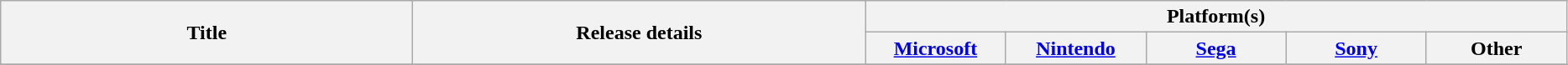<table class="wikitable plainrowheaders" style="text-align: center;">
<tr>
<th scope="col" rowspan="2" style="width: 20em;">Title</th>
<th scope="col" rowspan="2" style="width: 22em;">Release details</th>
<th scope="col" colspan="5">Platform(s)</th>
</tr>
<tr>
<th scope="col" style="width: 6.5em;"><a href='#'>Microsoft</a></th>
<th scope="col" style="width: 6.5em;"><a href='#'>Nintendo</a></th>
<th scope="col" style="width: 6.5em;"><a href='#'>Sega</a></th>
<th scope="col" style="width: 6.5em;"><a href='#'>Sony</a></th>
<th scope="col" style="width: 6.5em;">Other</th>
</tr>
<tr>
</tr>
</table>
